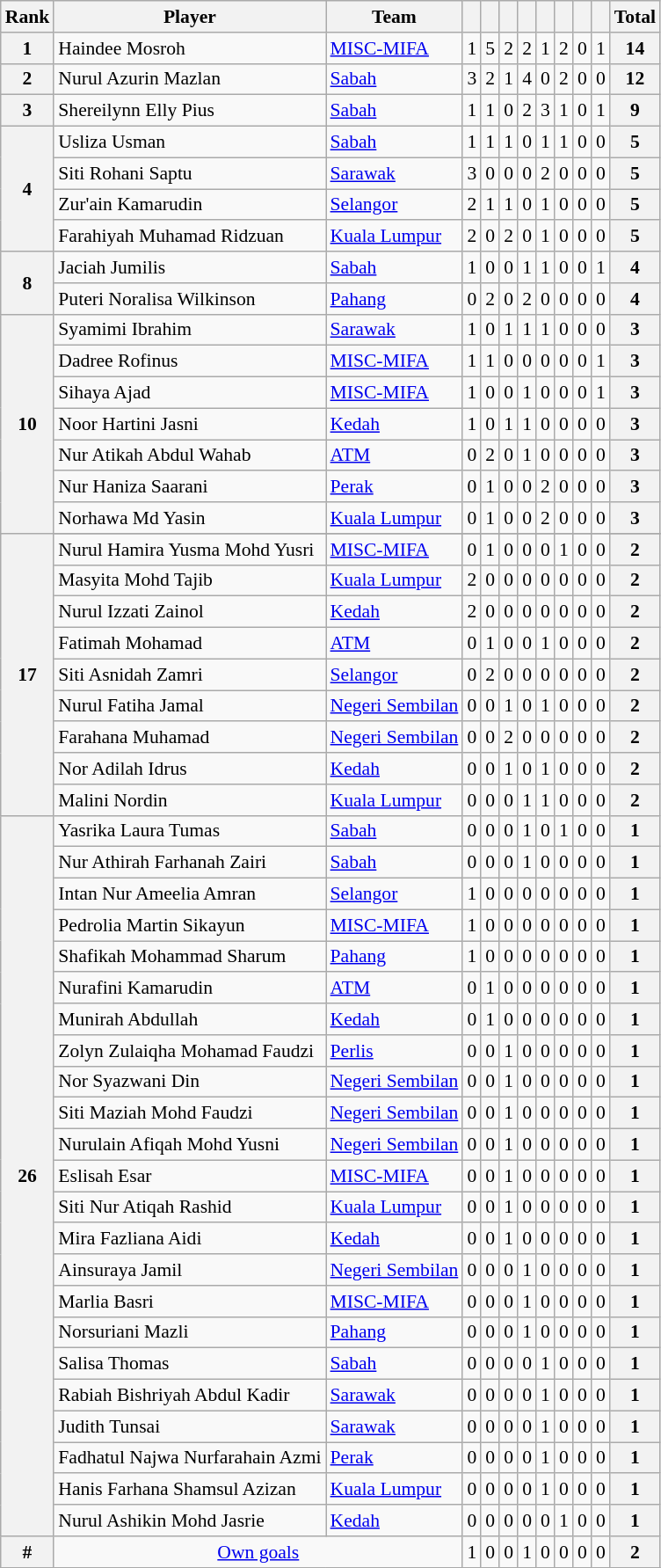<table class="wikitable" style="text-align:center; font-size:90%">
<tr>
<th>Rank</th>
<th>Player</th>
<th>Team</th>
<th></th>
<th></th>
<th></th>
<th></th>
<th></th>
<th></th>
<th></th>
<th></th>
<th>Total</th>
</tr>
<tr>
<th>1</th>
<td align=left>Haindee Mosroh</td>
<td align=left> <a href='#'>MISC-MIFA</a></td>
<td>1</td>
<td>5</td>
<td>2</td>
<td>2</td>
<td>1</td>
<td>2</td>
<td>0</td>
<td>1</td>
<th>14</th>
</tr>
<tr>
<th rowspan=1>2</th>
<td align=left>Nurul Azurin Mazlan</td>
<td align=left> <a href='#'>Sabah</a></td>
<td>3</td>
<td>2</td>
<td>1</td>
<td>4</td>
<td>0</td>
<td>2</td>
<td>0</td>
<td>0</td>
<th>12</th>
</tr>
<tr>
<th rowspan=1>3</th>
<td align=left>Shereilynn Elly Pius</td>
<td align=left> <a href='#'>Sabah</a></td>
<td>1</td>
<td>1</td>
<td>0</td>
<td>2</td>
<td>3</td>
<td>1</td>
<td>0</td>
<td>1</td>
<th>9</th>
</tr>
<tr>
<th rowspan=4>4</th>
<td align=left>Usliza Usman</td>
<td align=left> <a href='#'>Sabah</a></td>
<td>1</td>
<td>1</td>
<td>1</td>
<td>0</td>
<td>1</td>
<td>1</td>
<td>0</td>
<td>0</td>
<th>5</th>
</tr>
<tr>
<td align=left>Siti Rohani Saptu</td>
<td align=left> <a href='#'>Sarawak</a></td>
<td>3</td>
<td>0</td>
<td>0</td>
<td>0</td>
<td>2</td>
<td>0</td>
<td>0</td>
<td>0</td>
<th>5</th>
</tr>
<tr>
<td align=left>Zur'ain Kamarudin</td>
<td align=left> <a href='#'>Selangor</a></td>
<td>2</td>
<td>1</td>
<td>1</td>
<td>0</td>
<td>1</td>
<td>0</td>
<td>0</td>
<td>0</td>
<th>5</th>
</tr>
<tr>
<td align=left>Farahiyah Muhamad Ridzuan</td>
<td align=left> <a href='#'>Kuala Lumpur</a></td>
<td>2</td>
<td>0</td>
<td>2</td>
<td>0</td>
<td>1</td>
<td>0</td>
<td>0</td>
<td>0</td>
<th>5</th>
</tr>
<tr>
<th rowspan=2>8</th>
<td align=left>Jaciah Jumilis</td>
<td align=left> <a href='#'>Sabah</a></td>
<td>1</td>
<td>0</td>
<td>0</td>
<td>1</td>
<td>1</td>
<td>0</td>
<td>0</td>
<td>1</td>
<th>4</th>
</tr>
<tr>
<td align=left>Puteri Noralisa Wilkinson</td>
<td align=left> <a href='#'>Pahang</a></td>
<td>0</td>
<td>2</td>
<td>0</td>
<td>2</td>
<td>0</td>
<td>0</td>
<td>0</td>
<td>0</td>
<th>4</th>
</tr>
<tr>
<th rowspan=7>10</th>
<td align=left>Syamimi Ibrahim</td>
<td align=left> <a href='#'>Sarawak</a></td>
<td>1</td>
<td>0</td>
<td>1</td>
<td>1</td>
<td>1</td>
<td>0</td>
<td>0</td>
<td>0</td>
<th>3</th>
</tr>
<tr>
<td align=left>Dadree Rofinus</td>
<td align=left> <a href='#'>MISC-MIFA</a></td>
<td>1</td>
<td>1</td>
<td>0</td>
<td>0</td>
<td>0</td>
<td>0</td>
<td>0</td>
<td>1</td>
<th>3</th>
</tr>
<tr>
<td align=left>Sihaya Ajad</td>
<td align=left> <a href='#'>MISC-MIFA</a></td>
<td>1</td>
<td>0</td>
<td>0</td>
<td>1</td>
<td>0</td>
<td>0</td>
<td>0</td>
<td>1</td>
<th>3</th>
</tr>
<tr>
<td align=left>Noor Hartini Jasni</td>
<td align=left> <a href='#'>Kedah</a></td>
<td>1</td>
<td>0</td>
<td>1</td>
<td>1</td>
<td>0</td>
<td>0</td>
<td>0</td>
<td>0</td>
<th>3</th>
</tr>
<tr>
<td align=left>Nur Atikah Abdul Wahab</td>
<td align=left> <a href='#'>ATM</a></td>
<td>0</td>
<td>2</td>
<td>0</td>
<td>1</td>
<td>0</td>
<td>0</td>
<td>0</td>
<td>0</td>
<th>3</th>
</tr>
<tr>
<td align=left>Nur Haniza Saarani</td>
<td align=left> <a href='#'>Perak</a></td>
<td>0</td>
<td>1</td>
<td>0</td>
<td>0</td>
<td>2</td>
<td>0</td>
<td>0</td>
<td>0</td>
<th>3</th>
</tr>
<tr>
<td align=left>Norhawa Md Yasin</td>
<td align=left> <a href='#'>Kuala Lumpur</a></td>
<td>0</td>
<td>1</td>
<td>0</td>
<td>0</td>
<td>2</td>
<td>0</td>
<td>0</td>
<td>0</td>
<th>3</th>
</tr>
<tr>
<th rowspan=10>17</th>
</tr>
<tr>
<td align=left>Nurul Hamira Yusma Mohd Yusri</td>
<td align=left> <a href='#'>MISC-MIFA</a></td>
<td>0</td>
<td>1</td>
<td>0</td>
<td>0</td>
<td>0</td>
<td>1</td>
<td>0</td>
<td>0</td>
<th>2</th>
</tr>
<tr>
<td align=left>Masyita Mohd Tajib</td>
<td align=left> <a href='#'>Kuala Lumpur</a></td>
<td>2</td>
<td>0</td>
<td>0</td>
<td>0</td>
<td>0</td>
<td>0</td>
<td>0</td>
<td>0</td>
<th>2</th>
</tr>
<tr>
<td align=left>Nurul Izzati Zainol</td>
<td align=left> <a href='#'>Kedah</a></td>
<td>2</td>
<td>0</td>
<td>0</td>
<td>0</td>
<td>0</td>
<td>0</td>
<td>0</td>
<td>0</td>
<th>2</th>
</tr>
<tr>
<td align=left>Fatimah Mohamad</td>
<td align=left> <a href='#'>ATM</a></td>
<td>0</td>
<td>1</td>
<td>0</td>
<td>0</td>
<td>1</td>
<td>0</td>
<td>0</td>
<td>0</td>
<th>2</th>
</tr>
<tr>
<td align=left>Siti Asnidah Zamri</td>
<td align=left> <a href='#'>Selangor</a></td>
<td>0</td>
<td>2</td>
<td>0</td>
<td>0</td>
<td>0</td>
<td>0</td>
<td>0</td>
<td>0</td>
<th>2</th>
</tr>
<tr>
<td align=left>Nurul Fatiha Jamal</td>
<td align=left> <a href='#'>Negeri Sembilan</a></td>
<td>0</td>
<td>0</td>
<td>1</td>
<td>0</td>
<td>1</td>
<td>0</td>
<td>0</td>
<td>0</td>
<th>2</th>
</tr>
<tr>
<td align=left>Farahana Muhamad</td>
<td align=left> <a href='#'>Negeri Sembilan</a></td>
<td>0</td>
<td>0</td>
<td>2</td>
<td>0</td>
<td>0</td>
<td>0</td>
<td>0</td>
<td>0</td>
<th>2</th>
</tr>
<tr>
<td align=left>Nor Adilah Idrus</td>
<td align=left> <a href='#'>Kedah</a></td>
<td>0</td>
<td>0</td>
<td>1</td>
<td>0</td>
<td>1</td>
<td>0</td>
<td>0</td>
<td>0</td>
<th>2</th>
</tr>
<tr>
<td align=left>Malini Nordin</td>
<td align=left> <a href='#'>Kuala Lumpur</a></td>
<td>0</td>
<td>0</td>
<td>0</td>
<td>1</td>
<td>1</td>
<td>0</td>
<td>0</td>
<td>0</td>
<th>2</th>
</tr>
<tr>
<th rowspan=23>26</th>
<td align=left>Yasrika Laura Tumas</td>
<td align=left> <a href='#'>Sabah</a></td>
<td>0</td>
<td>0</td>
<td>0</td>
<td>1</td>
<td>0</td>
<td>1</td>
<td>0</td>
<td>0</td>
<th>1</th>
</tr>
<tr>
<td align=left>Nur Athirah Farhanah Zairi</td>
<td align=left> <a href='#'>Sabah</a></td>
<td>0</td>
<td>0</td>
<td>0</td>
<td>1</td>
<td>0</td>
<td>0</td>
<td>0</td>
<td>0</td>
<th>1</th>
</tr>
<tr>
<td align=left>Intan Nur Ameelia Amran</td>
<td align=left> <a href='#'>Selangor</a></td>
<td>1</td>
<td>0</td>
<td>0</td>
<td>0</td>
<td>0</td>
<td>0</td>
<td>0</td>
<td>0</td>
<th>1</th>
</tr>
<tr>
<td align=left>Pedrolia Martin Sikayun</td>
<td align=left> <a href='#'>MISC-MIFA</a></td>
<td>1</td>
<td>0</td>
<td>0</td>
<td>0</td>
<td>0</td>
<td>0</td>
<td>0</td>
<td>0</td>
<th>1</th>
</tr>
<tr>
<td align=left>Shafikah Mohammad Sharum</td>
<td align=left> <a href='#'>Pahang</a></td>
<td>1</td>
<td>0</td>
<td>0</td>
<td>0</td>
<td>0</td>
<td>0</td>
<td>0</td>
<td>0</td>
<th>1</th>
</tr>
<tr>
<td align=left>Nurafini Kamarudin</td>
<td align=left> <a href='#'>ATM</a></td>
<td>0</td>
<td>1</td>
<td>0</td>
<td>0</td>
<td>0</td>
<td>0</td>
<td>0</td>
<td>0</td>
<th>1</th>
</tr>
<tr>
<td align=left>Munirah Abdullah</td>
<td align=left> <a href='#'>Kedah</a></td>
<td>0</td>
<td>1</td>
<td>0</td>
<td>0</td>
<td>0</td>
<td>0</td>
<td>0</td>
<td>0</td>
<th>1</th>
</tr>
<tr>
<td align=left>Zolyn Zulaiqha Mohamad Faudzi</td>
<td align=left> <a href='#'>Perlis</a></td>
<td>0</td>
<td>0</td>
<td>1</td>
<td>0</td>
<td>0</td>
<td>0</td>
<td>0</td>
<td>0</td>
<th>1</th>
</tr>
<tr>
<td align=left>Nor Syazwani Din</td>
<td align=left> <a href='#'>Negeri Sembilan</a></td>
<td>0</td>
<td>0</td>
<td>1</td>
<td>0</td>
<td>0</td>
<td>0</td>
<td>0</td>
<td>0</td>
<th>1</th>
</tr>
<tr>
<td align=left>Siti Maziah Mohd Faudzi</td>
<td align=left> <a href='#'>Negeri Sembilan</a></td>
<td>0</td>
<td>0</td>
<td>1</td>
<td>0</td>
<td>0</td>
<td>0</td>
<td>0</td>
<td>0</td>
<th>1</th>
</tr>
<tr>
<td align=left>Nurulain Afiqah Mohd Yusni</td>
<td align=left> <a href='#'>Negeri Sembilan</a></td>
<td>0</td>
<td>0</td>
<td>1</td>
<td>0</td>
<td>0</td>
<td>0</td>
<td>0</td>
<td>0</td>
<th>1</th>
</tr>
<tr>
<td align=left>Eslisah Esar</td>
<td align=left> <a href='#'>MISC-MIFA</a></td>
<td>0</td>
<td>0</td>
<td>1</td>
<td>0</td>
<td>0</td>
<td>0</td>
<td>0</td>
<td>0</td>
<th>1</th>
</tr>
<tr>
<td align=left>Siti Nur Atiqah Rashid</td>
<td align=left> <a href='#'>Kuala Lumpur</a></td>
<td>0</td>
<td>0</td>
<td>1</td>
<td>0</td>
<td>0</td>
<td>0</td>
<td>0</td>
<td>0</td>
<th>1</th>
</tr>
<tr>
<td align=left>Mira Fazliana Aidi</td>
<td align=left> <a href='#'>Kedah</a></td>
<td>0</td>
<td>0</td>
<td>1</td>
<td>0</td>
<td>0</td>
<td>0</td>
<td>0</td>
<td>0</td>
<th>1</th>
</tr>
<tr>
<td align=left>Ainsuraya Jamil</td>
<td align=left> <a href='#'>Negeri Sembilan</a></td>
<td>0</td>
<td>0</td>
<td>0</td>
<td>1</td>
<td>0</td>
<td>0</td>
<td>0</td>
<td>0</td>
<th>1</th>
</tr>
<tr>
<td align=left>Marlia Basri</td>
<td align=left> <a href='#'>MISC-MIFA</a></td>
<td>0</td>
<td>0</td>
<td>0</td>
<td>1</td>
<td>0</td>
<td>0</td>
<td>0</td>
<td>0</td>
<th>1</th>
</tr>
<tr>
<td align=left>Norsuriani Mazli</td>
<td align=left> <a href='#'>Pahang</a></td>
<td>0</td>
<td>0</td>
<td>0</td>
<td>1</td>
<td>0</td>
<td>0</td>
<td>0</td>
<td>0</td>
<th>1</th>
</tr>
<tr>
<td align=left>Salisa Thomas</td>
<td align=left> <a href='#'>Sabah</a></td>
<td>0</td>
<td>0</td>
<td>0</td>
<td>0</td>
<td>1</td>
<td>0</td>
<td>0</td>
<td>0</td>
<th>1</th>
</tr>
<tr>
<td align=left>Rabiah Bishriyah Abdul Kadir</td>
<td align=left> <a href='#'>Sarawak</a></td>
<td>0</td>
<td>0</td>
<td>0</td>
<td>0</td>
<td>1</td>
<td>0</td>
<td>0</td>
<td>0</td>
<th>1</th>
</tr>
<tr>
<td align=left>Judith Tunsai</td>
<td align=left> <a href='#'>Sarawak</a></td>
<td>0</td>
<td>0</td>
<td>0</td>
<td>0</td>
<td>1</td>
<td>0</td>
<td>0</td>
<td>0</td>
<th>1</th>
</tr>
<tr>
<td align=left>Fadhatul Najwa Nurfarahain Azmi</td>
<td align=left> <a href='#'>Perak</a></td>
<td>0</td>
<td>0</td>
<td>0</td>
<td>0</td>
<td>1</td>
<td>0</td>
<td>0</td>
<td>0</td>
<th>1</th>
</tr>
<tr>
<td align=left>Hanis Farhana Shamsul Azizan</td>
<td align=left> <a href='#'>Kuala Lumpur</a></td>
<td>0</td>
<td>0</td>
<td>0</td>
<td>0</td>
<td>1</td>
<td>0</td>
<td>0</td>
<td>0</td>
<th>1</th>
</tr>
<tr>
<td align=left>Nurul Ashikin Mohd Jasrie</td>
<td align=left> <a href='#'>Kedah</a></td>
<td>0</td>
<td>0</td>
<td>0</td>
<td>0</td>
<td>0</td>
<td>1</td>
<td>0</td>
<td>0</td>
<th>1</th>
</tr>
<tr>
<th>#</th>
<td colspan="2"><a href='#'>Own goals</a></td>
<td rowspan=4>1</td>
<td>0</td>
<td>0</td>
<td>1</td>
<td>0</td>
<td>0</td>
<td>0</td>
<td>0</td>
<th>2</th>
</tr>
<tr>
</tr>
</table>
